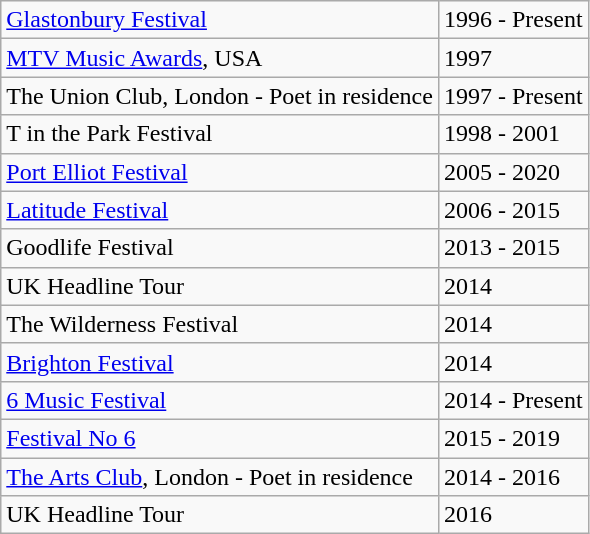<table class="wikitable">
<tr>
<td><a href='#'>Glastonbury Festival</a></td>
<td>1996 - Present</td>
</tr>
<tr>
<td><a href='#'>MTV Music Awards</a>, USA</td>
<td>1997</td>
</tr>
<tr>
<td>The Union Club, London - Poet in residence</td>
<td>1997 - Present</td>
</tr>
<tr>
<td>T in the Park Festival</td>
<td>1998 - 2001</td>
</tr>
<tr>
<td><a href='#'>Port Elliot Festival</a></td>
<td>2005 - 2020</td>
</tr>
<tr>
<td><a href='#'>Latitude Festival</a></td>
<td>2006 - 2015</td>
</tr>
<tr>
<td>Goodlife Festival</td>
<td>2013 - 2015</td>
</tr>
<tr>
<td>UK Headline Tour</td>
<td>2014</td>
</tr>
<tr>
<td>The Wilderness Festival</td>
<td>2014</td>
</tr>
<tr>
<td><a href='#'>Brighton Festival</a></td>
<td>2014</td>
</tr>
<tr>
<td><a href='#'>6 Music Festival</a></td>
<td>2014 - Present</td>
</tr>
<tr>
<td><a href='#'>Festival No 6</a></td>
<td>2015 - 2019</td>
</tr>
<tr>
<td><a href='#'>The Arts Club</a>, London - Poet in residence</td>
<td>2014 - 2016</td>
</tr>
<tr>
<td>UK Headline Tour</td>
<td>2016</td>
</tr>
</table>
